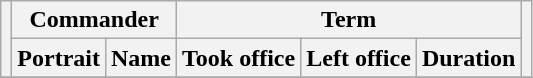<table class="wikitable sortable" style="text-align:center;">
<tr>
<th rowspan="2"></th>
<th colspan="2">Commander</th>
<th colspan="3">Term</th>
<th rowspan="2"></th>
</tr>
<tr>
<th>Portrait</th>
<th>Name</th>
<th>Took office</th>
<th>Left office</th>
<th>Duration</th>
</tr>
<tr>
</tr>
</table>
